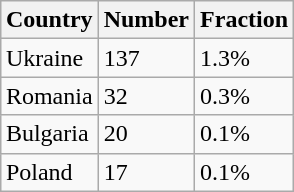<table class="wikitable" style="margin: 0 auto;">
<tr>
<th>Country</th>
<th>Number</th>
<th>Fraction</th>
</tr>
<tr>
<td>Ukraine</td>
<td>137</td>
<td>1.3%</td>
</tr>
<tr>
<td>Romania</td>
<td>32</td>
<td>0.3%</td>
</tr>
<tr>
<td>Bulgaria</td>
<td>20</td>
<td>0.1%</td>
</tr>
<tr>
<td>Poland</td>
<td>17</td>
<td>0.1%</td>
</tr>
</table>
